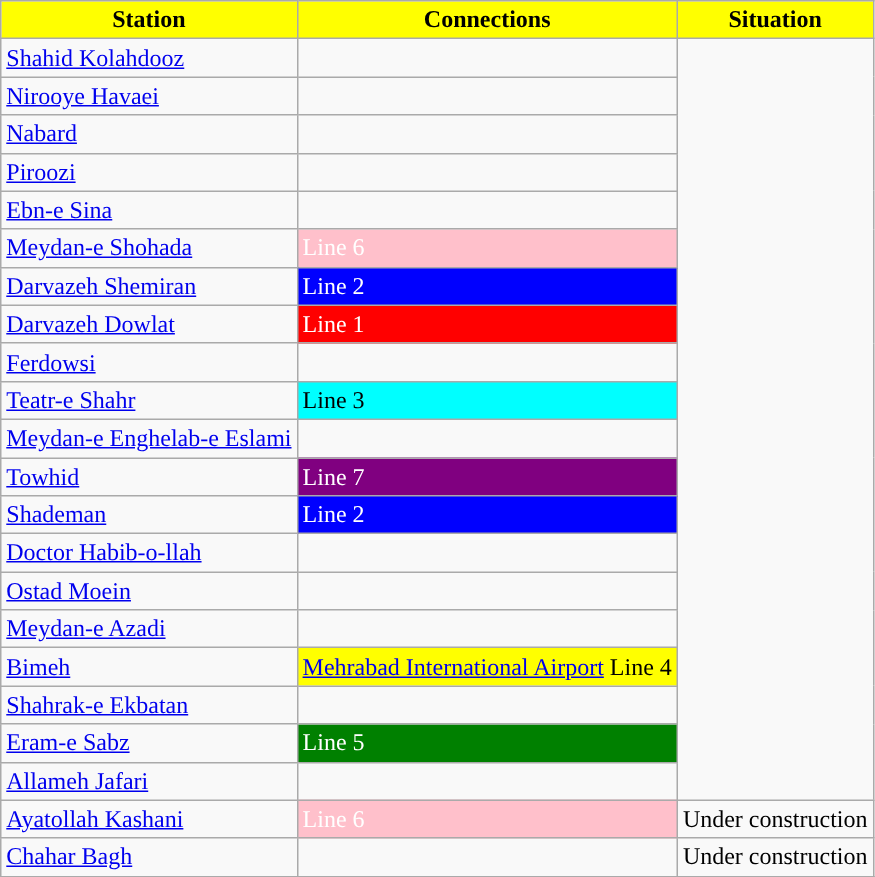<table class="wikitable">
<tr>
<th style="background: yellow;">Station</th>
<th style="background: yellow;">Connections</th>
<th style="background: yellow;">Situation</th>
</tr>
<tr !>
<td><a href='#'>Shahid Kolahdooz</a></td>
<td></td>
</tr>
<tr>
<td><a href='#'>Nirooye Havaei</a></td>
<td></td>
</tr>
<tr>
<td><a href='#'>Nabard</a></td>
<td></td>
</tr>
<tr>
<td><a href='#'>Piroozi</a></td>
<td></td>
</tr>
<tr>
<td><a href='#'>Ebn-e Sina</a></td>
<td></td>
</tr>
<tr>
<td><a href='#'>Meydan-e Shohada</a></td>
<td style="background: pink; color: white;">Line 6</td>
</tr>
<tr>
<td><a href='#'>Darvazeh Shemiran</a></td>
<td style="background: blue; color: white;">Line 2</td>
</tr>
<tr>
<td><a href='#'>Darvazeh Dowlat</a></td>
<td style="background: red; color: white;">Line 1</td>
</tr>
<tr>
<td><a href='#'>Ferdowsi</a></td>
<td></td>
</tr>
<tr>
<td><a href='#'>Teatr-e Shahr</a></td>
<td style="background: aqua;">Line 3</td>
</tr>
<tr>
<td><a href='#'>Meydan-e Enghelab-e Eslami</a></td>
<td></td>
</tr>
<tr>
<td><a href='#'>Towhid</a></td>
<td style="background: purple; color: white;">Line 7</td>
</tr>
<tr>
<td><a href='#'>Shademan</a></td>
<td style="background: blue; color: white;">Line 2</td>
</tr>
<tr>
<td><a href='#'>Doctor Habib-o-llah</a></td>
<td></td>
</tr>
<tr>
<td><a href='#'>Ostad Moein</a></td>
<td></td>
</tr>
<tr>
<td><a href='#'>Meydan-e Azadi</a></td>
<td></td>
</tr>
<tr>
<td><a href='#'>Bimeh</a></td>
<td style="background: yellow;"><a href='#'>Mehrabad International Airport</a> Line 4</td>
</tr>
<tr>
<td><a href='#'>Shahrak-e Ekbatan</a></td>
<td></td>
</tr>
<tr>
<td><a href='#'>Eram-e Sabz</a></td>
<td style="background: green; color: white;">Line 5</td>
</tr>
<tr>
<td><a href='#'>Allameh Jafari</a></td>
<td></td>
</tr>
<tr>
<td><a href='#'>Ayatollah Kashani</a></td>
<td style="background: pink; color: white;">Line 6</td>
<td>Under construction</td>
</tr>
<tr>
<td><a href='#'>Chahar Bagh</a></td>
<td></td>
<td>Under construction</td>
</tr>
<tr>
</tr>
</table>
